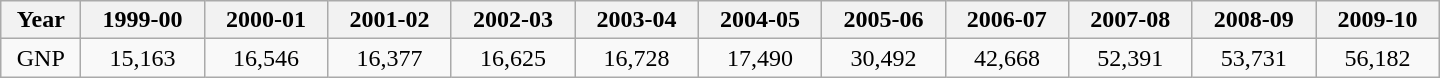<table class="wikitable" style="text-align:center; align: center; width: 60em; font-size: 100%; border: 2">
<tr>
<th>Year</th>
<th>1999-00</th>
<th>2000-01</th>
<th>2001-02</th>
<th>2002-03</th>
<th>2003-04</th>
<th>2004-05</th>
<th>2005-06</th>
<th>2006-07</th>
<th>2007-08</th>
<th>2008-09</th>
<th>2009-10</th>
</tr>
<tr>
<td>GNP</td>
<td>15,163</td>
<td>16,546</td>
<td>16,377</td>
<td>16,625</td>
<td>16,728</td>
<td>17,490</td>
<td>30,492</td>
<td>42,668</td>
<td>52,391</td>
<td>53,731</td>
<td>56,182</td>
</tr>
</table>
